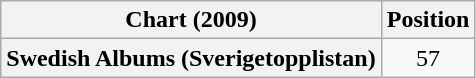<table class="wikitable plainrowheaders" style="text-align:center">
<tr>
<th scope="col">Chart (2009)</th>
<th scope="col">Position</th>
</tr>
<tr>
<th scope="row">Swedish Albums (Sverigetopplistan)</th>
<td>57</td>
</tr>
</table>
